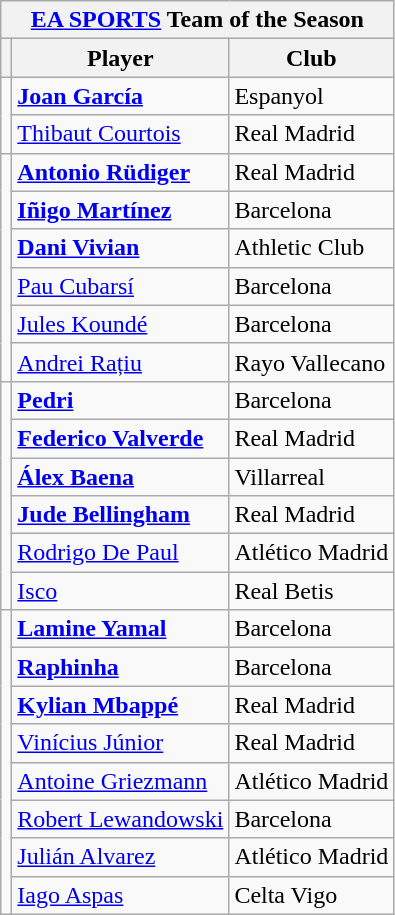<table class="wikitable" style="text-align:center">
<tr>
<th colspan="3"><a href='#'>EA SPORTS</a> Team of the Season</th>
</tr>
<tr>
<th></th>
<th>Player</th>
<th>Club</th>
</tr>
<tr>
<td rowspan=2></td>
<td align=left> <strong><a href='#'>Joan García</a></strong></td>
<td align=left>Espanyol</td>
</tr>
<tr>
<td align=left> <a href='#'>Thibaut Courtois</a></td>
<td align=left>Real Madrid</td>
</tr>
<tr>
<td rowspan=6></td>
<td align=left> <strong><a href='#'>Antonio Rüdiger</a></strong></td>
<td align=left>Real Madrid</td>
</tr>
<tr>
<td align=left> <strong><a href='#'>Iñigo Martínez</a></strong></td>
<td align=left>Barcelona</td>
</tr>
<tr>
<td align=left> <strong><a href='#'>Dani Vivian</a></strong></td>
<td align=left>Athletic Club</td>
</tr>
<tr>
<td align=left> <a href='#'>Pau Cubarsí</a></td>
<td align=left>Barcelona</td>
</tr>
<tr>
<td align=left> <a href='#'>Jules Koundé</a></td>
<td align=left>Barcelona</td>
</tr>
<tr>
<td align=left> <a href='#'>Andrei Rațiu</a></td>
<td align=left>Rayo Vallecano</td>
</tr>
<tr>
<td rowspan=6></td>
<td align=left> <strong><a href='#'>Pedri</a></strong></td>
<td align=left>Barcelona</td>
</tr>
<tr>
<td align=left> <strong><a href='#'>Federico Valverde</a></strong></td>
<td align=left>Real Madrid</td>
</tr>
<tr>
<td align=left> <strong><a href='#'>Álex Baena</a></strong></td>
<td align=left>Villarreal</td>
</tr>
<tr>
<td align=left> <strong><a href='#'>Jude Bellingham</a></strong></td>
<td align=left>Real Madrid</td>
</tr>
<tr>
<td align=left> <a href='#'>Rodrigo De Paul</a></td>
<td align=left>Atlético Madrid</td>
</tr>
<tr>
<td align=left> <a href='#'>Isco</a></td>
<td align=left>Real Betis</td>
</tr>
<tr>
<td rowspan=8></td>
<td align=left> <strong><a href='#'>Lamine Yamal</a></strong></td>
<td align=left>Barcelona</td>
</tr>
<tr>
<td align=left> <strong><a href='#'>Raphinha</a></strong></td>
<td align=left>Barcelona</td>
</tr>
<tr>
<td align=left> <strong><a href='#'>Kylian Mbappé</a></strong></td>
<td align=left>Real Madrid</td>
</tr>
<tr>
<td align=left> <a href='#'>Vinícius Júnior</a></td>
<td align=left>Real Madrid</td>
</tr>
<tr>
<td align=left> <a href='#'>Antoine Griezmann</a></td>
<td align=left>Atlético Madrid</td>
</tr>
<tr>
<td align=left> <a href='#'>Robert Lewandowski</a></td>
<td align=left>Barcelona</td>
</tr>
<tr>
<td align=left> <a href='#'>Julián Alvarez</a></td>
<td align=left>Atlético Madrid</td>
</tr>
<tr>
<td align=left> <a href='#'>Iago Aspas</a></td>
<td align=left>Celta Vigo</td>
</tr>
</table>
